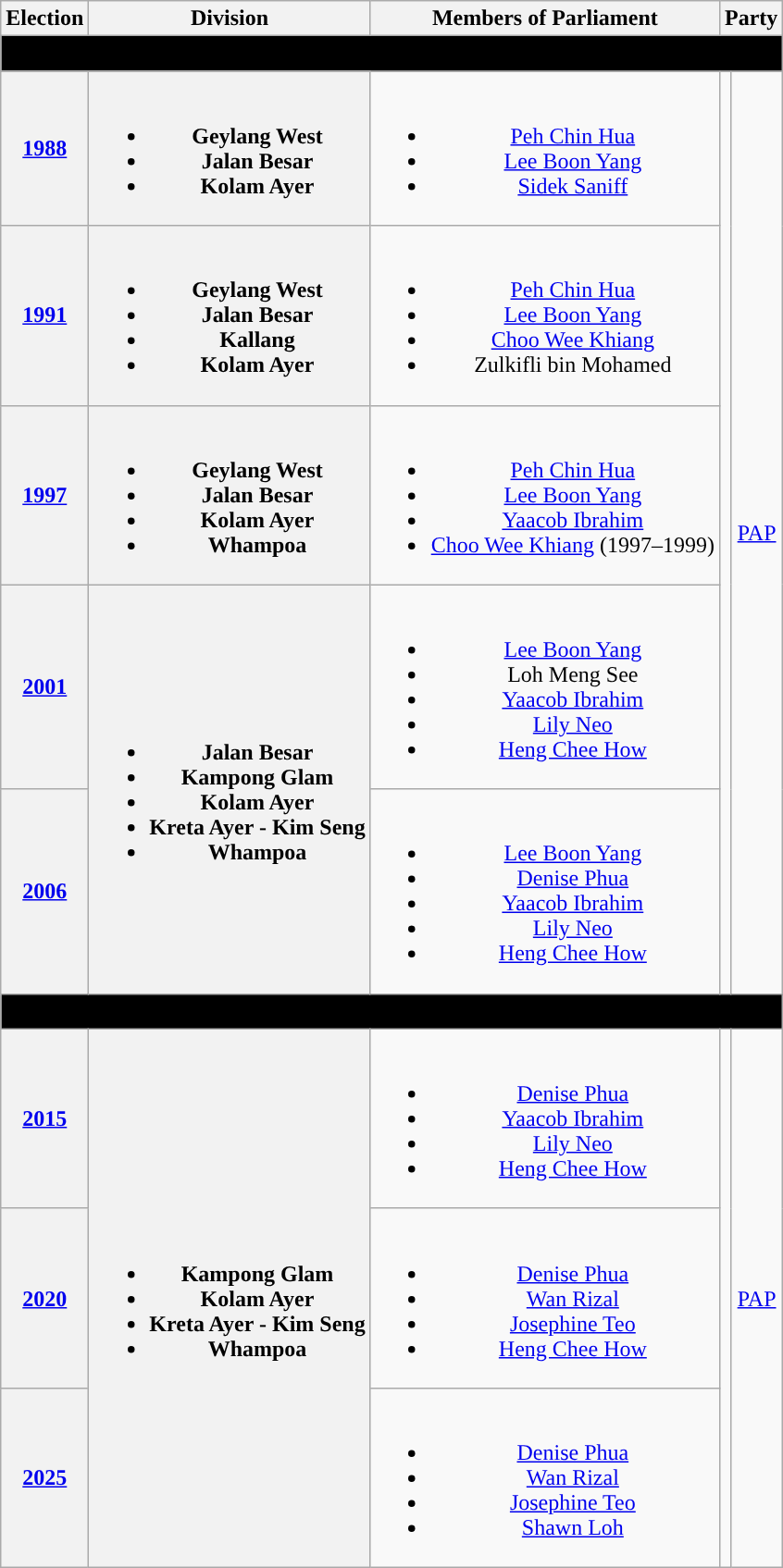<table class="wikitable" align="center" style="text-align:center">
<tr>
<th>Election</th>
<th>Division</th>
<th>Members of Parliament</th>
<th colspan="2">Party</th>
</tr>
<tr>
<td colspan="5" bgcolor="black"><span><strong>Formation</strong></span></td>
</tr>
<tr>
<th><a href='#'>1988</a></th>
<th><br><ul><li>Geylang West</li><li>Jalan Besar</li><li>Kolam Ayer</li></ul></th>
<td><br><ul><li><a href='#'>Peh Chin Hua</a></li><li><a href='#'>Lee Boon Yang</a></li><li><a href='#'>Sidek Saniff</a></li></ul></td>
<td rowspan="5"></td>
<td rowspan="5"><a href='#'>PAP</a></td>
</tr>
<tr>
<th><a href='#'>1991</a></th>
<th><br><ul><li>Geylang West</li><li>Jalan Besar</li><li>Kallang</li><li>Kolam Ayer</li></ul></th>
<td><br><ul><li><a href='#'>Peh Chin Hua</a></li><li><a href='#'>Lee Boon Yang</a></li><li><a href='#'>Choo Wee Khiang</a></li><li>Zulkifli bin Mohamed</li></ul></td>
</tr>
<tr>
<th><a href='#'>1997</a></th>
<th><br><ul><li>Geylang West</li><li>Jalan Besar</li><li>Kolam Ayer</li><li>Whampoa</li></ul></th>
<td><br><ul><li><a href='#'>Peh Chin Hua</a></li><li><a href='#'>Lee Boon Yang</a></li><li><a href='#'>Yaacob Ibrahim</a></li><li><a href='#'>Choo Wee Khiang</a> (1997–1999)</li></ul></td>
</tr>
<tr>
<th><a href='#'>2001</a></th>
<th rowspan=2><br><ul><li>Jalan Besar</li><li>Kampong Glam</li><li>Kolam Ayer</li><li>Kreta Ayer - Kim Seng</li><li>Whampoa</li></ul></th>
<td><br><ul><li><a href='#'>Lee Boon Yang</a></li><li>Loh Meng See</li><li><a href='#'>Yaacob Ibrahim</a></li><li><a href='#'>Lily Neo</a></li><li><a href='#'>Heng Chee How</a></li></ul></td>
</tr>
<tr>
<th><a href='#'>2006</a></th>
<td><br><ul><li><a href='#'>Lee Boon Yang</a></li><li><a href='#'>Denise Phua</a></li><li><a href='#'>Yaacob Ibrahim</a></li><li><a href='#'>Lily Neo</a></li><li><a href='#'>Heng Chee How</a></li></ul></td>
</tr>
<tr>
<td colspan="5" bgcolor="black"><span><strong>Constituency abolished (2011–2015)</strong></span></td>
</tr>
<tr>
<th><a href='#'>2015</a></th>
<th rowspan=3><br><ul><li>Kampong Glam</li><li>Kolam Ayer</li><li>Kreta Ayer - Kim Seng</li><li>Whampoa</li></ul></th>
<td><br><ul><li><a href='#'>Denise Phua</a></li><li><a href='#'>Yaacob Ibrahim</a></li><li><a href='#'>Lily Neo</a></li><li><a href='#'>Heng Chee How</a></li></ul></td>
<td rowspan="3"></td>
<td rowspan="3"><a href='#'>PAP</a></td>
</tr>
<tr>
<th><a href='#'>2020</a></th>
<td><br><ul><li><a href='#'>Denise Phua</a></li><li><a href='#'>Wan Rizal</a></li><li><a href='#'>Josephine Teo</a></li><li><a href='#'>Heng Chee How</a></li></ul></td>
</tr>
<tr>
<th><a href='#'>2025</a></th>
<td><br><ul><li><a href='#'>Denise Phua</a></li><li><a href='#'>Wan Rizal</a></li><li><a href='#'>Josephine Teo</a></li><li><a href='#'>Shawn Loh</a></li></ul></td>
</tr>
</table>
